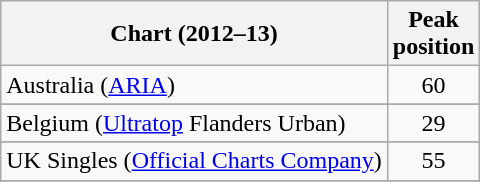<table class="wikitable sortable plainrowheaders">
<tr>
<th scope="col">Chart (2012–13)</th>
<th scope="col">Peak<br>position</th>
</tr>
<tr>
<td>Australia (<a href='#'>ARIA</a>)</td>
<td style="text-align:center;">60</td>
</tr>
<tr>
</tr>
<tr>
<td>Belgium (<a href='#'>Ultratop</a> Flanders Urban)</td>
<td align=center>29</td>
</tr>
<tr>
</tr>
<tr>
</tr>
<tr>
<td>UK Singles (<a href='#'>Official Charts Company</a>)</td>
<td style="text-align:center;">55</td>
</tr>
<tr>
</tr>
<tr>
</tr>
<tr>
</tr>
<tr>
</tr>
<tr>
</tr>
</table>
